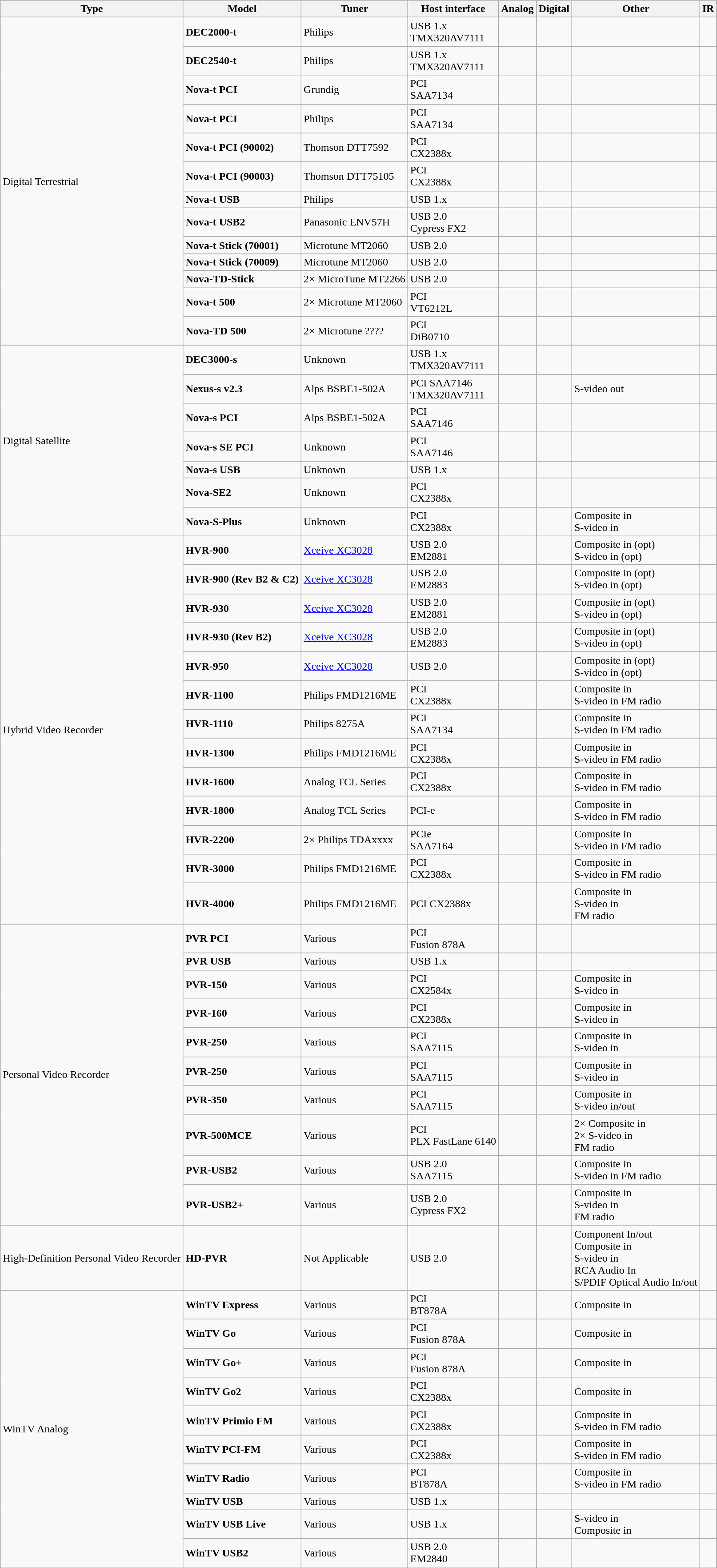<table class="wikitable">
<tr>
<th>Type</th>
<th>Model</th>
<th>Tuner</th>
<th>Host interface</th>
<th>Analog</th>
<th>Digital</th>
<th>Other</th>
<th>IR</th>
</tr>
<tr --->
<td rowspan="13">Digital Terrestrial</td>
<td><strong>DEC2000-t</strong></td>
<td>Philips</td>
<td>USB 1.x<br>TMX320AV7111</td>
<td></td>
<td></td>
<td></td>
<td></td>
</tr>
<tr --->
<td><strong>DEC2540-t</strong></td>
<td>Philips</td>
<td>USB 1.x<br>TMX320AV7111</td>
<td></td>
<td></td>
<td></td>
<td></td>
</tr>
<tr --->
<td><strong>Nova-t PCI</strong></td>
<td>Grundig</td>
<td>PCI<br>SAA7134</td>
<td></td>
<td></td>
<td></td>
<td></td>
</tr>
<tr --->
<td><strong>Nova-t PCI</strong></td>
<td>Philips</td>
<td>PCI<br>SAA7134</td>
<td></td>
<td></td>
<td></td>
<td></td>
</tr>
<tr --->
<td><strong>Nova-t PCI (90002)</strong></td>
<td>Thomson DTT7592</td>
<td>PCI<br>CX2388x</td>
<td></td>
<td></td>
<td></td>
<td></td>
</tr>
<tr --->
<td><strong>Nova-t PCI (90003)</strong></td>
<td>Thomson DTT75105</td>
<td>PCI<br>CX2388x</td>
<td></td>
<td></td>
<td></td>
<td></td>
</tr>
<tr --->
<td><strong>Nova-t USB</strong></td>
<td>Philips</td>
<td>USB 1.x</td>
<td></td>
<td></td>
<td></td>
<td></td>
</tr>
<tr --->
<td><strong>Nova-t USB2</strong></td>
<td>Panasonic ENV57H</td>
<td>USB 2.0<br>Cypress FX2</td>
<td></td>
<td></td>
<td></td>
<td></td>
</tr>
<tr --->
<td><strong>Nova-t Stick (70001)</strong></td>
<td>Microtune MT2060</td>
<td>USB 2.0</td>
<td></td>
<td></td>
<td></td>
<td></td>
</tr>
<tr --->
<td><strong>Nova-t Stick (70009)</strong></td>
<td>Microtune MT2060</td>
<td>USB 2.0</td>
<td></td>
<td></td>
<td></td>
<td></td>
</tr>
<tr --->
<td><strong>Nova-TD-Stick</strong></td>
<td>2× MicroTune MT2266</td>
<td>USB 2.0</td>
<td></td>
<td></td>
<td></td>
<td></td>
</tr>
<tr --->
<td><strong>Nova-t 500</strong></td>
<td>2× Microtune MT2060</td>
<td>PCI<br>VT6212L</td>
<td></td>
<td></td>
<td></td>
<td></td>
</tr>
<tr --->
<td><strong>Nova-TD 500</strong></td>
<td>2× Microtune ????</td>
<td>PCI<br>DiB0710</td>
<td></td>
<td></td>
<td></td>
<td></td>
</tr>
<tr --->
<td rowspan="7">Digital Satellite</td>
<td><strong>DEC3000-s</strong></td>
<td>Unknown</td>
<td>USB 1.x<br>TMX320AV7111</td>
<td></td>
<td></td>
<td></td>
<td></td>
</tr>
<tr --->
<td><strong>Nexus-s v2.3</strong></td>
<td>Alps BSBE1-502A</td>
<td>PCI SAA7146<br>TMX320AV7111</td>
<td></td>
<td></td>
<td>S-video out</td>
<td></td>
</tr>
<tr --->
<td><strong>Nova-s PCI</strong></td>
<td>Alps BSBE1-502A</td>
<td>PCI<br>SAA7146</td>
<td></td>
<td></td>
<td></td>
<td></td>
</tr>
<tr --->
<td><strong>Nova-s SE PCI</strong></td>
<td>Unknown</td>
<td>PCI<br>SAA7146</td>
<td></td>
<td></td>
<td></td>
<td></td>
</tr>
<tr --->
<td><strong>Nova-s USB</strong></td>
<td>Unknown</td>
<td>USB 1.x</td>
<td></td>
<td></td>
<td></td>
<td></td>
</tr>
<tr --->
<td><strong>Nova-SE2</strong></td>
<td>Unknown</td>
<td>PCI<br>CX2388x</td>
<td></td>
<td></td>
<td></td>
<td></td>
</tr>
<tr --->
<td><strong>Nova-S-Plus</strong></td>
<td>Unknown</td>
<td>PCI<br>CX2388x</td>
<td></td>
<td></td>
<td>Composite in<br>S-video in</td>
<td></td>
</tr>
<tr --->
<td rowspan="13">Hybrid Video Recorder</td>
<td><strong>HVR-900</strong></td>
<td><a href='#'>Xceive XC3028</a></td>
<td>USB 2.0<br>EM2881</td>
<td></td>
<td></td>
<td>Composite in (opt)<br>S-video in (opt)</td>
<td></td>
</tr>
<tr --->
<td><strong>HVR-900 (Rev B2 & C2)</strong></td>
<td><a href='#'>Xceive XC3028</a></td>
<td>USB 2.0<br>EM2883</td>
<td></td>
<td></td>
<td>Composite in (opt)<br>S-video in (opt)</td>
<td></td>
</tr>
<tr --->
<td><strong>HVR-930</strong></td>
<td><a href='#'>Xceive XC3028</a></td>
<td>USB 2.0<br>EM2881</td>
<td></td>
<td></td>
<td>Composite in (opt)<br>S-video in (opt)</td>
<td></td>
</tr>
<tr --->
<td><strong>HVR-930 (Rev B2)</strong></td>
<td><a href='#'>Xceive XC3028</a></td>
<td>USB 2.0<br>EM2883</td>
<td></td>
<td></td>
<td>Composite in (opt)<br>S-video in (opt)</td>
<td></td>
</tr>
<tr --->
<td><strong>HVR-950</strong></td>
<td><a href='#'>Xceive XC3028</a></td>
<td>USB 2.0</td>
<td></td>
<td></td>
<td>Composite in (opt)<br>S-video in (opt)</td>
<td></td>
</tr>
<tr --->
<td><strong>HVR-1100</strong></td>
<td>Philips FMD1216ME</td>
<td>PCI<br>CX2388x</td>
<td></td>
<td></td>
<td>Composite in<br>S-video in
FM radio</td>
<td></td>
</tr>
<tr --->
<td><strong>HVR-1110</strong></td>
<td>Philips 8275A</td>
<td>PCI<br>SAA7134</td>
<td></td>
<td></td>
<td>Composite in<br>S-video in
FM radio</td>
<td></td>
</tr>
<tr --->
<td><strong>HVR-1300</strong></td>
<td>Philips FMD1216ME</td>
<td>PCI<br>CX2388x</td>
<td></td>
<td></td>
<td>Composite in<br>S-video in
FM radio</td>
<td></td>
</tr>
<tr --->
<td><strong>HVR-1600</strong></td>
<td>Analog TCL Series</td>
<td>PCI<br>CX2388x</td>
<td></td>
<td></td>
<td>Composite in<br>S-video in
FM radio</td>
<td></td>
</tr>
<tr --->
<td><strong>HVR-1800</strong></td>
<td>Analog TCL Series</td>
<td>PCI-e</td>
<td></td>
<td></td>
<td>Composite in<br>S-video in
FM radio</td>
<td></td>
</tr>
<tr --->
<td><strong>HVR-2200</strong></td>
<td>2× Philips TDAxxxx</td>
<td>PCIe<br>SAA7164</td>
<td></td>
<td></td>
<td>Composite in<br>S-video in
FM radio</td>
<td></td>
</tr>
<tr --->
<td><strong>HVR-3000</strong></td>
<td>Philips FMD1216ME</td>
<td>PCI<br>CX2388x</td>
<td></td>
<td></td>
<td>Composite in<br>S-video in
FM radio</td>
<td></td>
</tr>
<tr --->
<td><strong>HVR-4000</strong></td>
<td>Philips FMD1216ME</td>
<td>PCI CX2388x</td>
<td></td>
<td></td>
<td>Composite in<br>S-video in<br>
FM radio</td>
<td></td>
</tr>
<tr --->
<td rowspan="10">Personal Video Recorder</td>
<td><strong>PVR PCI</strong></td>
<td>Various</td>
<td>PCI<br>Fusion 878A</td>
<td></td>
<td></td>
<td></td>
<td></td>
</tr>
<tr --->
<td><strong>PVR USB</strong></td>
<td>Various</td>
<td>USB 1.x</td>
<td></td>
<td></td>
<td></td>
<td></td>
</tr>
<tr --->
<td><strong>PVR-150</strong></td>
<td>Various</td>
<td>PCI<br>CX2584x</td>
<td></td>
<td></td>
<td>Composite in<br>S-video in</td>
<td></td>
</tr>
<tr --->
<td><strong>PVR-160</strong></td>
<td>Various</td>
<td>PCI<br>CX2388x</td>
<td></td>
<td></td>
<td>Composite in<br>S-video in</td>
<td></td>
</tr>
<tr --->
<td><strong>PVR-250</strong></td>
<td>Various</td>
<td>PCI<br>SAA7115</td>
<td></td>
<td></td>
<td>Composite in<br>S-video in</td>
<td></td>
</tr>
<tr --->
<td><strong>PVR-250</strong></td>
<td>Various</td>
<td>PCI<br>SAA7115</td>
<td></td>
<td></td>
<td>Composite in<br>S-video in</td>
<td></td>
</tr>
<tr --->
<td><strong>PVR-350</strong></td>
<td>Various</td>
<td>PCI<br>SAA7115</td>
<td></td>
<td></td>
<td>Composite in<br>S-video in/out</td>
<td></td>
</tr>
<tr --->
<td><strong>PVR-500MCE</strong></td>
<td>Various</td>
<td>PCI<br>PLX FastLane 6140</td>
<td></td>
<td></td>
<td>2× Composite in<br>2× S-video in<br>
FM radio</td>
<td></td>
</tr>
<tr --->
<td><strong>PVR-USB2</strong></td>
<td>Various</td>
<td>USB 2.0<br>SAA7115</td>
<td></td>
<td></td>
<td>Composite in<br>S-video in
FM radio</td>
<td></td>
</tr>
<tr --->
<td><strong>PVR-USB2+</strong></td>
<td>Various</td>
<td>USB 2.0<br>Cypress FX2</td>
<td></td>
<td></td>
<td>Composite in<br>S-video in<br>
FM radio</td>
<td></td>
</tr>
<tr --->
<td>High-Definition Personal Video Recorder</td>
<td><strong>HD-PVR</strong></td>
<td>Not Applicable</td>
<td>USB 2.0</td>
<td></td>
<td></td>
<td>Component In/out<br>Composite in<br>
S-video in<br>
RCA Audio In<br>
S/PDIF Optical Audio In/out</td>
<td></td>
</tr>
<tr --->
<td rowspan="10">WinTV Analog</td>
<td><strong>WinTV Express</strong></td>
<td>Various</td>
<td>PCI<br>BT878A</td>
<td></td>
<td></td>
<td>Composite in</td>
<td></td>
</tr>
<tr --->
<td><strong>WinTV Go</strong></td>
<td>Various</td>
<td>PCI<br>Fusion 878A</td>
<td></td>
<td></td>
<td>Composite in</td>
<td></td>
</tr>
<tr --->
<td><strong>WinTV Go+</strong></td>
<td>Various</td>
<td>PCI<br>Fusion 878A</td>
<td></td>
<td></td>
<td>Composite in</td>
<td></td>
</tr>
<tr --->
<td><strong>WinTV Go2</strong></td>
<td>Various</td>
<td>PCI<br>CX2388x</td>
<td></td>
<td></td>
<td>Composite in</td>
<td></td>
</tr>
<tr --->
<td><strong>WinTV Primio FM</strong></td>
<td>Various</td>
<td>PCI<br>CX2388x</td>
<td></td>
<td></td>
<td>Composite in<br>S-video in
FM radio</td>
<td></td>
</tr>
<tr --->
<td><strong>WinTV PCI-FM</strong></td>
<td>Various</td>
<td>PCI<br>CX2388x</td>
<td></td>
<td></td>
<td>Composite in<br>S-video in
FM radio</td>
<td></td>
</tr>
<tr --->
<td><strong>WinTV Radio</strong></td>
<td>Various</td>
<td>PCI<br>BT878A</td>
<td></td>
<td></td>
<td>Composite in<br>S-video in
FM radio</td>
<td></td>
</tr>
<tr --->
<td><strong>WinTV USB</strong></td>
<td>Various</td>
<td>USB 1.x</td>
<td></td>
<td></td>
<td></td>
<td></td>
</tr>
<tr --->
<td><strong>WinTV USB Live</strong></td>
<td>Various</td>
<td>USB 1.x</td>
<td></td>
<td></td>
<td>S-video in<br>Composite in</td>
<td></td>
</tr>
<tr --->
<td><strong>WinTV USB2</strong></td>
<td>Various</td>
<td>USB 2.0<br>EM2840</td>
<td></td>
<td></td>
<td></td>
<td></td>
</tr>
<tr --->
</tr>
</table>
